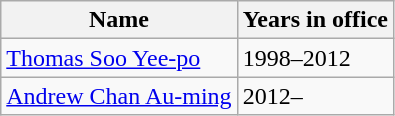<table class="wikitable floatright">
<tr>
<th>Name</th>
<th>Years in office</th>
</tr>
<tr>
<td><a href='#'>Thomas Soo Yee-po</a></td>
<td>1998–2012</td>
</tr>
<tr>
<td><a href='#'>Andrew Chan Au-ming</a></td>
<td>2012–</td>
</tr>
</table>
